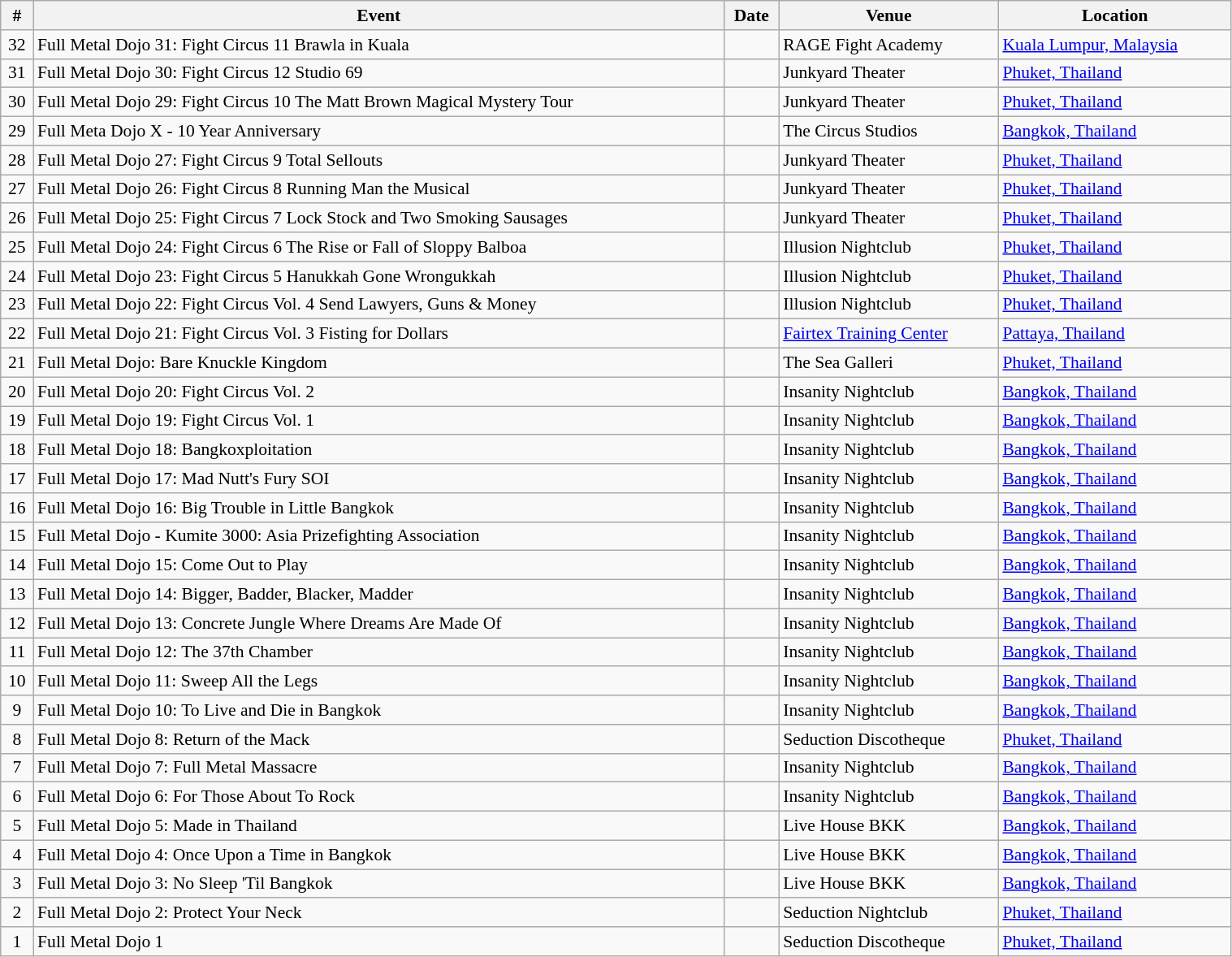<table id="Events" class="wikitable sortable" style="width:80%; font-size:90%;">
<tr>
<th scope="col">#</th>
<th scope="col">Event</th>
<th scope="col">Date</th>
<th scope="col">Venue</th>
<th scope="col">Location</th>
</tr>
<tr>
<td align=center>32</td>
<td>Full Metal Dojo 31: Fight Circus 11 Brawla in Kuala</td>
<td></td>
<td>RAGE Fight Academy</td>
<td> <a href='#'>Kuala Lumpur, Malaysia</a></td>
</tr>
<tr>
<td align=center>31</td>
<td>Full Metal Dojo 30: Fight Circus 12 Studio 69</td>
<td></td>
<td>Junkyard Theater</td>
<td> <a href='#'>Phuket, Thailand</a></td>
</tr>
<tr>
<td align=center>30</td>
<td>Full Metal Dojo 29: Fight Circus 10 The Matt Brown Magical Mystery Tour</td>
<td></td>
<td>Junkyard Theater</td>
<td> <a href='#'>Phuket, Thailand</a></td>
</tr>
<tr>
<td align=center>29</td>
<td>Full Meta Dojo X - 10 Year Anniversary</td>
<td></td>
<td>The Circus Studios</td>
<td> <a href='#'>Bangkok, Thailand</a></td>
</tr>
<tr>
<td align=center>28</td>
<td>Full Metal Dojo 27: Fight Circus 9 Total Sellouts</td>
<td></td>
<td>Junkyard Theater</td>
<td> <a href='#'>Phuket, Thailand</a></td>
</tr>
<tr>
<td align=center>27</td>
<td>Full Metal Dojo 26: Fight Circus 8 Running Man the Musical</td>
<td></td>
<td>Junkyard Theater</td>
<td> <a href='#'>Phuket, Thailand</a></td>
</tr>
<tr>
<td align=center>26</td>
<td>Full Metal Dojo 25: Fight Circus 7 Lock Stock and Two Smoking Sausages</td>
<td></td>
<td>Junkyard Theater</td>
<td> <a href='#'>Phuket, Thailand</a></td>
</tr>
<tr>
<td align=center>25</td>
<td>Full Metal Dojo 24: Fight Circus 6 The Rise or Fall of Sloppy Balboa</td>
<td></td>
<td>Illusion Nightclub</td>
<td> <a href='#'>Phuket, Thailand</a></td>
</tr>
<tr>
<td align=center>24</td>
<td>Full Metal Dojo 23: Fight Circus 5 Hanukkah Gone Wrongukkah</td>
<td></td>
<td>Illusion Nightclub</td>
<td> <a href='#'>Phuket, Thailand</a></td>
</tr>
<tr>
<td align=center>23</td>
<td>Full Metal Dojo 22: Fight Circus Vol. 4 Send Lawyers, Guns & Money</td>
<td></td>
<td>Illusion Nightclub</td>
<td> <a href='#'>Phuket, Thailand</a></td>
</tr>
<tr>
<td align=center>22</td>
<td>Full Metal Dojo 21: Fight Circus Vol. 3 Fisting for Dollars</td>
<td></td>
<td><a href='#'>Fairtex Training Center</a></td>
<td> <a href='#'>Pattaya, Thailand</a></td>
</tr>
<tr>
<td align=center>21</td>
<td>Full Metal Dojo: Bare Knuckle Kingdom</td>
<td></td>
<td>The Sea Galleri</td>
<td> <a href='#'>Phuket, Thailand</a></td>
</tr>
<tr>
<td align=center>20</td>
<td>Full Metal Dojo 20: Fight Circus Vol. 2</td>
<td></td>
<td>Insanity Nightclub</td>
<td> <a href='#'>Bangkok, Thailand</a></td>
</tr>
<tr>
<td align=center>19</td>
<td>Full Metal Dojo 19: Fight Circus Vol. 1</td>
<td></td>
<td>Insanity Nightclub</td>
<td> <a href='#'>Bangkok, Thailand</a></td>
</tr>
<tr>
<td align=center>18</td>
<td>Full Metal Dojo 18: Bangkoxploitation</td>
<td></td>
<td>Insanity Nightclub</td>
<td> <a href='#'>Bangkok, Thailand</a></td>
</tr>
<tr>
<td align=center>17</td>
<td>Full Metal Dojo 17: Mad Nutt's Fury SOI</td>
<td></td>
<td>Insanity Nightclub</td>
<td> <a href='#'>Bangkok, Thailand</a></td>
</tr>
<tr>
<td align=center>16</td>
<td>Full Metal Dojo 16: Big Trouble in Little Bangkok</td>
<td></td>
<td>Insanity Nightclub</td>
<td> <a href='#'>Bangkok, Thailand</a></td>
</tr>
<tr>
<td align=center>15</td>
<td>Full Metal Dojo - Kumite 3000: Asia Prizefighting Association</td>
<td></td>
<td>Insanity Nightclub</td>
<td> <a href='#'>Bangkok, Thailand</a></td>
</tr>
<tr>
<td align=center>14</td>
<td>Full Metal Dojo 15: Come Out to Play</td>
<td></td>
<td>Insanity Nightclub</td>
<td> <a href='#'>Bangkok, Thailand</a></td>
</tr>
<tr>
<td align=center>13</td>
<td>Full Metal Dojo 14: Bigger, Badder, Blacker, Madder</td>
<td></td>
<td>Insanity Nightclub</td>
<td> <a href='#'>Bangkok, Thailand</a></td>
</tr>
<tr>
<td align=center>12</td>
<td>Full Metal Dojo 13: Concrete Jungle Where Dreams Are Made Of</td>
<td></td>
<td>Insanity Nightclub</td>
<td> <a href='#'>Bangkok, Thailand</a></td>
</tr>
<tr>
<td align=center>11</td>
<td>Full Metal Dojo 12: The 37th Chamber</td>
<td></td>
<td>Insanity Nightclub</td>
<td> <a href='#'>Bangkok, Thailand</a></td>
</tr>
<tr>
<td align=center>10</td>
<td>Full Metal Dojo 11: Sweep All the Legs</td>
<td></td>
<td>Insanity Nightclub</td>
<td> <a href='#'>Bangkok, Thailand</a></td>
</tr>
<tr>
<td align=center>9</td>
<td>Full Metal Dojo 10: To Live and Die in Bangkok</td>
<td></td>
<td>Insanity Nightclub</td>
<td> <a href='#'>Bangkok, Thailand</a></td>
</tr>
<tr>
<td align=center>8</td>
<td>Full Metal Dojo 8: Return of the Mack</td>
<td></td>
<td>Seduction Discotheque</td>
<td> <a href='#'>Phuket, Thailand</a></td>
</tr>
<tr>
<td align=center>7</td>
<td>Full Metal Dojo 7: Full Metal Massacre</td>
<td></td>
<td>Insanity Nightclub</td>
<td> <a href='#'>Bangkok, Thailand</a></td>
</tr>
<tr>
<td align=center>6</td>
<td>Full Metal Dojo 6: For Those About To Rock</td>
<td></td>
<td>Insanity Nightclub</td>
<td> <a href='#'>Bangkok, Thailand</a></td>
</tr>
<tr>
<td align=center>5</td>
<td>Full Metal Dojo 5: Made in Thailand</td>
<td></td>
<td>Live House BKK</td>
<td> <a href='#'>Bangkok, Thailand</a></td>
</tr>
<tr>
<td align=center>4</td>
<td>Full Metal Dojo 4: Once Upon a Time in Bangkok</td>
<td></td>
<td>Live House BKK</td>
<td> <a href='#'>Bangkok, Thailand</a></td>
</tr>
<tr>
<td align=center>3</td>
<td>Full Metal Dojo 3: No Sleep 'Til Bangkok</td>
<td></td>
<td>Live House BKK</td>
<td> <a href='#'>Bangkok, Thailand</a></td>
</tr>
<tr>
<td align=center>2</td>
<td>Full Metal Dojo 2: Protect Your Neck</td>
<td></td>
<td>Seduction Nightclub</td>
<td> <a href='#'>Phuket, Thailand</a></td>
</tr>
<tr>
<td align=center>1</td>
<td>Full Metal Dojo 1</td>
<td></td>
<td>Seduction Discotheque</td>
<td> <a href='#'>Phuket, Thailand</a></td>
</tr>
</table>
